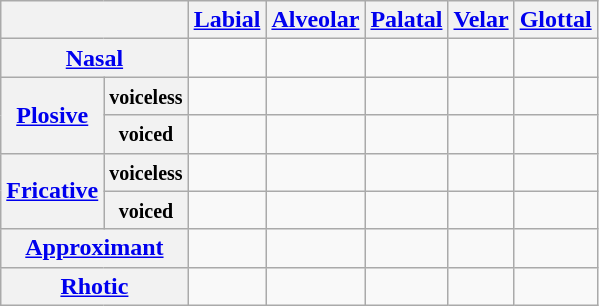<table class="wikitable" style="text-align:center;">
<tr>
<th colspan="2"></th>
<th><a href='#'>Labial</a></th>
<th><a href='#'>Alveolar</a></th>
<th><a href='#'>Palatal</a></th>
<th><a href='#'>Velar</a></th>
<th><a href='#'>Glottal</a></th>
</tr>
<tr>
<th colspan="2"><a href='#'>Nasal</a></th>
<td></td>
<td></td>
<td></td>
<td></td>
<td></td>
</tr>
<tr>
<th rowspan="2"><a href='#'>Plosive</a></th>
<th><small>voiceless</small></th>
<td></td>
<td></td>
<td></td>
<td></td>
<td></td>
</tr>
<tr>
<th><small>voiced</small></th>
<td></td>
<td></td>
<td></td>
<td></td>
<td></td>
</tr>
<tr>
<th rowspan="2"><a href='#'>Fricative</a></th>
<th><small>voiceless</small></th>
<td></td>
<td></td>
<td></td>
<td></td>
<td></td>
</tr>
<tr>
<th><small>voiced</small></th>
<td></td>
<td></td>
<td></td>
<td></td>
<td></td>
</tr>
<tr>
<th colspan="2"><a href='#'>Approximant</a></th>
<td></td>
<td></td>
<td></td>
<td></td>
<td></td>
</tr>
<tr>
<th colspan="2"><a href='#'>Rhotic</a></th>
<td></td>
<td></td>
<td></td>
<td></td>
<td></td>
</tr>
</table>
